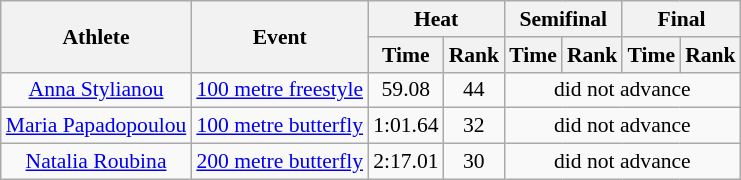<table class=wikitable style="font-size:90%">
<tr>
<th rowspan=2>Athlete</th>
<th rowspan=2>Event</th>
<th colspan=2>Heat</th>
<th colspan=2>Semifinal</th>
<th colspan=2>Final</th>
</tr>
<tr>
<th>Time</th>
<th>Rank</th>
<th>Time</th>
<th>Rank</th>
<th>Time</th>
<th>Rank</th>
</tr>
<tr align=center>
<td><a href='#'>Anna Stylianou</a></td>
<td><a href='#'>100 metre freestyle</a></td>
<td>59.08</td>
<td>44</td>
<td colspan=6>did not advance</td>
</tr>
<tr align=center>
<td><a href='#'>Maria Papadopoulou</a></td>
<td><a href='#'>100 metre butterfly</a></td>
<td>1:01.64</td>
<td>32</td>
<td colspan=6>did not advance</td>
</tr>
<tr align=center>
<td><a href='#'>Natalia Roubina</a></td>
<td><a href='#'>200 metre butterfly</a></td>
<td>2:17.01</td>
<td>30</td>
<td colspan=6>did not advance</td>
</tr>
</table>
